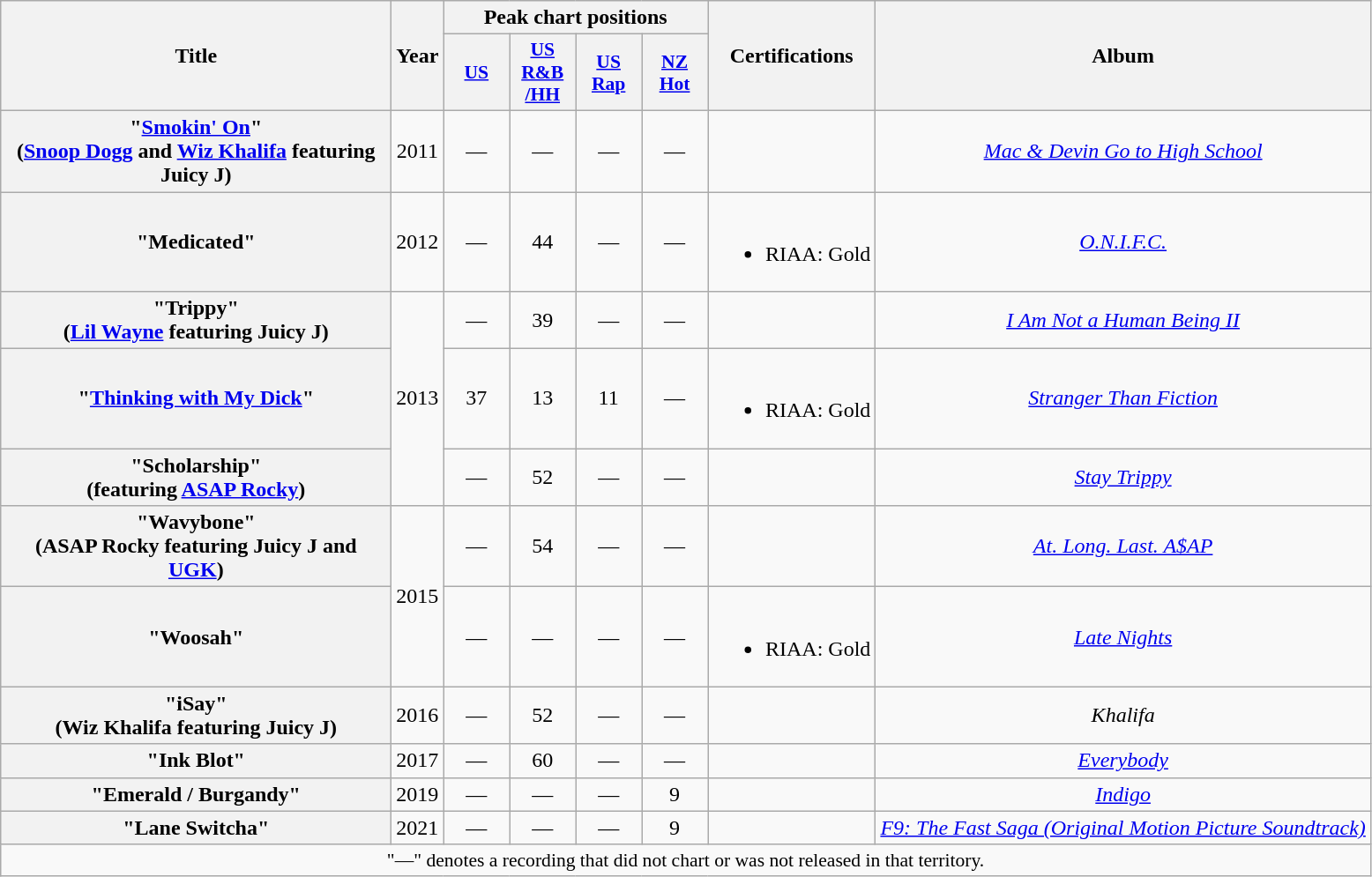<table class="wikitable plainrowheaders" style="text-align:center;">
<tr>
<th scope="col" rowspan="2" style="width:18em;">Title</th>
<th scope="col" rowspan="2">Year</th>
<th scope="col" colspan="4">Peak chart positions</th>
<th scope="col" rowspan="2">Certifications</th>
<th scope="col" rowspan="2">Album</th>
</tr>
<tr>
<th scope="col" style="width:3em;font-size:90%;"><a href='#'>US</a></th>
<th scope="col" style="width:3em;font-size:90%;"><a href='#'>US<br>R&B<br>/HH</a><br></th>
<th scope="col" style="width:3em;font-size:90%;"><a href='#'>US<br>Rap</a><br></th>
<th scope="col" style="width:3em;font-size:90%;"><a href='#'>NZ<br>Hot</a><br></th>
</tr>
<tr>
<th scope="row">"<a href='#'>Smokin' On</a>"<br><span>(<a href='#'>Snoop Dogg</a> and <a href='#'>Wiz Khalifa</a> featuring Juicy J)</span></th>
<td>2011</td>
<td>—</td>
<td>—</td>
<td>—</td>
<td>—</td>
<td></td>
<td><em><a href='#'>Mac & Devin Go to High School</a></em></td>
</tr>
<tr>
<th scope="row">"Medicated"<br></th>
<td>2012</td>
<td>—</td>
<td>44</td>
<td>—</td>
<td>—</td>
<td><br><ul><li>RIAA: Gold</li></ul></td>
<td><em><a href='#'>O.N.I.F.C.</a></em></td>
</tr>
<tr>
<th scope="row">"Trippy"<br><span>(<a href='#'>Lil Wayne</a> featuring Juicy J)</span></th>
<td rowspan="3">2013</td>
<td>—</td>
<td>39</td>
<td>—</td>
<td>—</td>
<td></td>
<td><em><a href='#'>I Am Not a Human Being II</a></em></td>
</tr>
<tr>
<th scope="row">"<a href='#'>Thinking with My Dick</a>"<br></th>
<td>37</td>
<td>13</td>
<td>11</td>
<td>—</td>
<td><br><ul><li>RIAA: Gold</li></ul></td>
<td><em><a href='#'>Stranger Than Fiction</a></em></td>
</tr>
<tr>
<th scope="row">"Scholarship"<br><span>(featuring <a href='#'>ASAP Rocky</a>)</span></th>
<td>—</td>
<td>52</td>
<td>—</td>
<td>—</td>
<td></td>
<td><em><a href='#'>Stay Trippy</a></em></td>
</tr>
<tr>
<th scope="row">"Wavybone"<br><span>(ASAP Rocky featuring Juicy J and <a href='#'>UGK</a>)</span></th>
<td rowspan=2>2015</td>
<td>—</td>
<td>54</td>
<td>—</td>
<td>—</td>
<td></td>
<td><em><a href='#'>At. Long. Last. A$AP</a></em></td>
</tr>
<tr>
<th scope="row">"Woosah"<br></th>
<td>—</td>
<td>—</td>
<td>—</td>
<td>—</td>
<td><br><ul><li>RIAA: Gold</li></ul></td>
<td><em><a href='#'>Late Nights</a></em></td>
</tr>
<tr>
<th scope="row">"iSay"<br><span>(Wiz Khalifa featuring Juicy J)</span></th>
<td>2016</td>
<td>—</td>
<td>52</td>
<td>—</td>
<td>—</td>
<td></td>
<td><em>Khalifa</em></td>
</tr>
<tr>
<th scope="row">"Ink Blot"<br></th>
<td>2017</td>
<td>—</td>
<td>60</td>
<td>—</td>
<td>—</td>
<td></td>
<td><em><a href='#'>Everybody</a></em></td>
</tr>
<tr>
<th scope="row">"Emerald / Burgandy"<br></th>
<td>2019</td>
<td>—</td>
<td>—</td>
<td>—</td>
<td>9</td>
<td></td>
<td><em><a href='#'>Indigo</a></em></td>
</tr>
<tr>
<th scope="row">"Lane Switcha"<br></th>
<td>2021</td>
<td>—</td>
<td>—</td>
<td>—</td>
<td>9</td>
<td></td>
<td><em><a href='#'>F9: The Fast Saga (Original Motion Picture Soundtrack)</a></em></td>
</tr>
<tr>
<td colspan="16" style="font-size:90%">"—" denotes a recording that did not chart or was not released in that territory.</td>
</tr>
</table>
